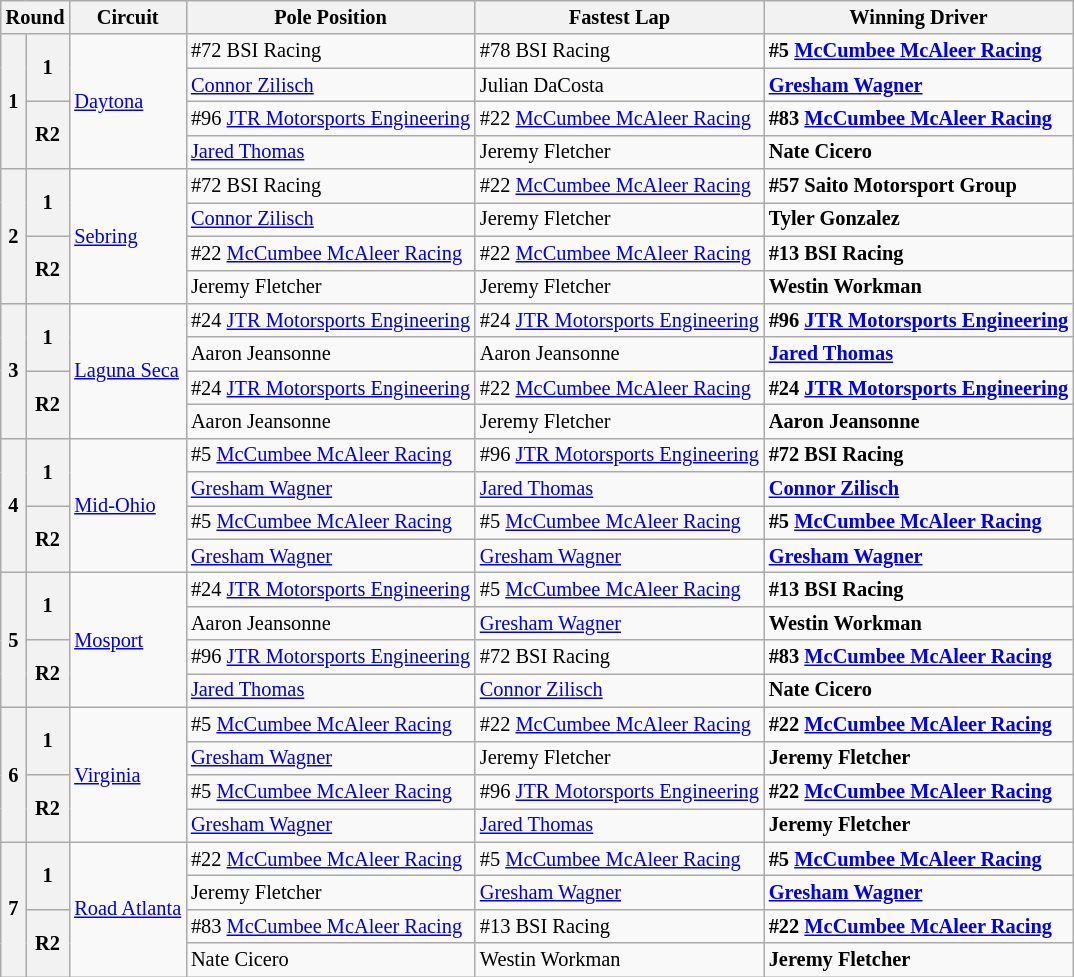<table class="wikitable" style="font-size:85%;">
<tr>
<th colspan=2>Round</th>
<th>Circuit</th>
<th>Pole Position</th>
<th>Fastest Lap</th>
<th>Winning Driver</th>
</tr>
<tr>
<th rowspan=4>1</th>
<th rowspan=2>1</th>
<td rowspan=4><a href='#'>Daytona</a></td>
<td>#72 BSI Racing</td>
<td>#78 BSI Racing</td>
<td><strong>#5 <a href='#'>McCumbee McAleer Racing</a></strong></td>
</tr>
<tr>
<td> <a href='#'>Connor Zilisch</a></td>
<td> Julian DaCosta</td>
<td><strong> <a href='#'>Gresham Wagner</a></strong></td>
</tr>
<tr>
<th rowspan=2>R2</th>
<td>#96 <a href='#'>JTR Motorsports Engineering</a></td>
<td>#22 <a href='#'>McCumbee McAleer Racing</a></td>
<td><strong>#83 <a href='#'>McCumbee McAleer Racing</a></strong></td>
</tr>
<tr>
<td> <a href='#'>Jared Thomas</a></td>
<td> Jeremy Fletcher</td>
<td><strong> Nate Cicero</strong></td>
</tr>
<tr>
<th rowspan=4>2</th>
<th rowspan=2>1</th>
<td rowspan=4><a href='#'>Sebring</a></td>
<td>#72 BSI Racing</td>
<td>#22 <a href='#'>McCumbee McAleer Racing</a></td>
<td><strong>#57 Saito Motorsport Group</strong></td>
</tr>
<tr>
<td> <a href='#'>Connor Zilisch</a></td>
<td> Jeremy Fletcher</td>
<td><strong> Tyler Gonzalez</strong></td>
</tr>
<tr>
<th rowspan=2>R2</th>
<td>#22 <a href='#'>McCumbee McAleer Racing</a></td>
<td>#22 <a href='#'>McCumbee McAleer Racing</a></td>
<td><strong>#13 BSI Racing</strong></td>
</tr>
<tr>
<td> Jeremy Fletcher</td>
<td> Jeremy Fletcher</td>
<td><strong> Westin Workman</strong></td>
</tr>
<tr>
<th rowspan=4>3</th>
<th rowspan=2>1</th>
<td rowspan=4><a href='#'>Laguna Seca</a></td>
<td>#24 <a href='#'>JTR Motorsports Engineering</a></td>
<td>#24 <a href='#'>JTR Motorsports Engineering</a></td>
<td><strong>#96 <a href='#'>JTR Motorsports Engineering</a></strong></td>
</tr>
<tr>
<td> Aaron Jeansonne</td>
<td> Aaron Jeansonne</td>
<td><strong> <a href='#'>Jared Thomas</a></strong></td>
</tr>
<tr>
<th rowspan=2>R2</th>
<td>#24 <a href='#'>JTR Motorsports Engineering</a></td>
<td>#22 <a href='#'>McCumbee McAleer Racing</a></td>
<td><strong>#24 <a href='#'>JTR Motorsports Engineering</a></strong></td>
</tr>
<tr>
<td> Aaron Jeansonne</td>
<td> Jeremy Fletcher</td>
<td><strong> Aaron Jeansonne</strong></td>
</tr>
<tr>
<th rowspan=4>4</th>
<th rowspan=2>1</th>
<td rowspan=4><a href='#'>Mid-Ohio</a></td>
<td>#5 <a href='#'>McCumbee McAleer Racing</a></td>
<td>#96 <a href='#'>JTR Motorsports Engineering</a></td>
<td><strong>#72 BSI Racing</strong></td>
</tr>
<tr>
<td> <a href='#'>Gresham Wagner</a></td>
<td> <a href='#'>Jared Thomas</a></td>
<td><strong> <a href='#'>Connor Zilisch</a></strong></td>
</tr>
<tr>
<th rowspan=2>R2</th>
<td>#5 <a href='#'>McCumbee McAleer Racing</a></td>
<td>#5 <a href='#'>McCumbee McAleer Racing</a></td>
<td><strong>#5 <a href='#'>McCumbee McAleer Racing</a></strong></td>
</tr>
<tr>
<td> <a href='#'>Gresham Wagner</a></td>
<td> <a href='#'>Gresham Wagner</a></td>
<td><strong> <a href='#'>Gresham Wagner</a></strong></td>
</tr>
<tr>
<th rowspan=4>5</th>
<th rowspan=2>1</th>
<td rowspan=4><a href='#'>Mosport</a></td>
<td>#24 <a href='#'>JTR Motorsports Engineering</a></td>
<td>#5 <a href='#'>McCumbee McAleer Racing</a></td>
<td><strong>#13 BSI Racing</strong></td>
</tr>
<tr>
<td> Aaron Jeansonne</td>
<td> <a href='#'>Gresham Wagner</a></td>
<td><strong> Westin Workman</strong></td>
</tr>
<tr>
<th rowspan=2>R2</th>
<td>#96 <a href='#'>JTR Motorsports Engineering</a></td>
<td>#72 BSI Racing</td>
<td><strong>#83 <a href='#'>McCumbee McAleer Racing</a></strong></td>
</tr>
<tr>
<td> <a href='#'>Jared Thomas</a></td>
<td> <a href='#'>Connor Zilisch</a></td>
<td><strong> Nate Cicero</strong></td>
</tr>
<tr>
<th rowspan=4>6</th>
<th rowspan=2>1</th>
<td rowspan=4><a href='#'>Virginia</a></td>
<td>#5 <a href='#'>McCumbee McAleer Racing</a></td>
<td>#22 <a href='#'>McCumbee McAleer Racing</a></td>
<td><strong>#22 <a href='#'>McCumbee McAleer Racing</a></strong></td>
</tr>
<tr>
<td> <a href='#'>Gresham Wagner</a></td>
<td> Jeremy Fletcher</td>
<td><strong> Jeremy Fletcher</strong></td>
</tr>
<tr>
<th rowspan=2>R2</th>
<td>#5 <a href='#'>McCumbee McAleer Racing</a></td>
<td>#96 <a href='#'>JTR Motorsports Engineering</a></td>
<td><strong>#22 <a href='#'>McCumbee McAleer Racing</a></strong></td>
</tr>
<tr>
<td> <a href='#'>Gresham Wagner</a></td>
<td> <a href='#'>Jared Thomas</a></td>
<td><strong> Jeremy Fletcher</strong></td>
</tr>
<tr>
<th rowspan=4>7</th>
<th rowspan=2>1</th>
<td rowspan=4><a href='#'>Road Atlanta</a></td>
<td>#22 <a href='#'>McCumbee McAleer Racing</a></td>
<td>#5 <a href='#'>McCumbee McAleer Racing</a></td>
<td><strong>#5 <a href='#'>McCumbee McAleer Racing</a></strong></td>
</tr>
<tr>
<td> Jeremy Fletcher</td>
<td> <a href='#'>Gresham Wagner</a></td>
<td><strong> <a href='#'>Gresham Wagner</a></strong></td>
</tr>
<tr>
<th rowspan=2>R2</th>
<td>#83 <a href='#'>McCumbee McAleer Racing</a></td>
<td>#13 BSI Racing</td>
<td><strong>#22 <a href='#'>McCumbee McAleer Racing</a></strong></td>
</tr>
<tr>
<td> Nate Cicero</td>
<td> Westin Workman</td>
<td><strong> Jeremy Fletcher</strong></td>
</tr>
</table>
